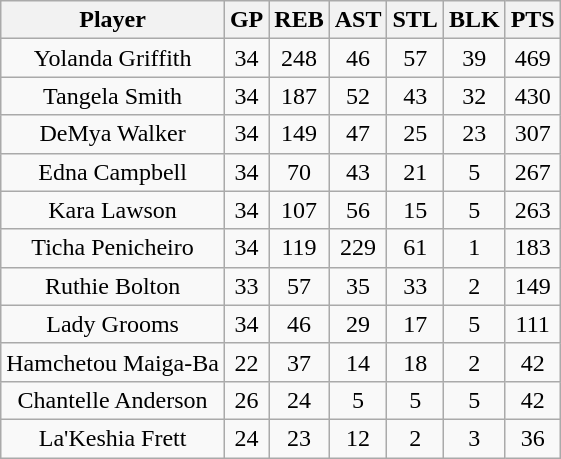<table class="wikitable">
<tr>
<th>Player</th>
<th>GP</th>
<th>REB</th>
<th>AST</th>
<th>STL</th>
<th>BLK</th>
<th>PTS</th>
</tr>
<tr align="center">
<td>Yolanda Griffith</td>
<td>34</td>
<td>248</td>
<td>46</td>
<td>57</td>
<td>39</td>
<td>469</td>
</tr>
<tr align="center">
<td>Tangela Smith</td>
<td>34</td>
<td>187</td>
<td>52</td>
<td>43</td>
<td>32</td>
<td>430</td>
</tr>
<tr align="center">
<td>DeMya Walker</td>
<td>34</td>
<td>149</td>
<td>47</td>
<td>25</td>
<td>23</td>
<td>307</td>
</tr>
<tr align="center">
<td>Edna Campbell</td>
<td>34</td>
<td>70</td>
<td>43</td>
<td>21</td>
<td>5</td>
<td>267</td>
</tr>
<tr align="center">
<td>Kara Lawson</td>
<td>34</td>
<td>107</td>
<td>56</td>
<td>15</td>
<td>5</td>
<td>263</td>
</tr>
<tr align="center">
<td>Ticha Penicheiro</td>
<td>34</td>
<td>119</td>
<td>229</td>
<td>61</td>
<td>1</td>
<td>183</td>
</tr>
<tr align="center">
<td>Ruthie Bolton</td>
<td>33</td>
<td>57</td>
<td>35</td>
<td>33</td>
<td>2</td>
<td>149</td>
</tr>
<tr align="center">
<td>Lady Grooms</td>
<td>34</td>
<td>46</td>
<td>29</td>
<td>17</td>
<td>5</td>
<td>111</td>
</tr>
<tr align="center">
<td>Hamchetou Maiga-Ba</td>
<td>22</td>
<td>37</td>
<td>14</td>
<td>18</td>
<td>2</td>
<td>42</td>
</tr>
<tr align="center">
<td>Chantelle Anderson</td>
<td>26</td>
<td>24</td>
<td>5</td>
<td>5</td>
<td>5</td>
<td>42</td>
</tr>
<tr align="center">
<td>La'Keshia Frett</td>
<td>24</td>
<td>23</td>
<td>12</td>
<td>2</td>
<td>3</td>
<td>36</td>
</tr>
</table>
